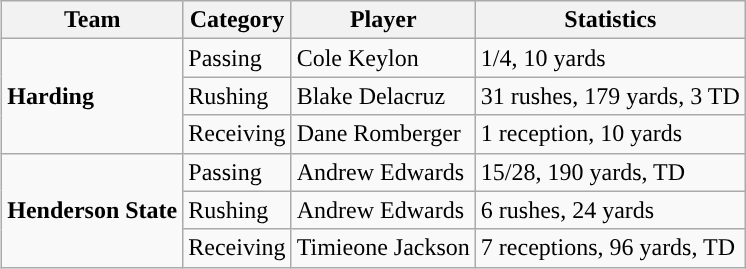<table class="wikitable" style="float: right;">
<tr>
<th>Team</th>
<th>Category</th>
<th>Player</th>
<th>Statistics</th>
</tr>
<tr>
<td rowspan=3><strong>Harding</strong></td>
<td>Passing</td>
<td>Cole Keylon</td>
<td>1/4, 10 yards</td>
</tr>
<tr>
<td>Rushing</td>
<td>Blake Delacruz</td>
<td>31 rushes, 179 yards, 3 TD</td>
</tr>
<tr>
<td>Receiving</td>
<td>Dane Romberger</td>
<td>1 reception, 10 yards</td>
</tr>
<tr>
<td rowspan=3><strong>Henderson State</strong></td>
<td>Passing</td>
<td>Andrew Edwards</td>
<td>15/28, 190 yards, TD</td>
</tr>
<tr>
<td>Rushing</td>
<td>Andrew Edwards</td>
<td>6 rushes, 24 yards</td>
</tr>
<tr>
<td>Receiving</td>
<td>Timieone Jackson</td>
<td>7 receptions, 96 yards, TD</td>
</tr>
</table>
